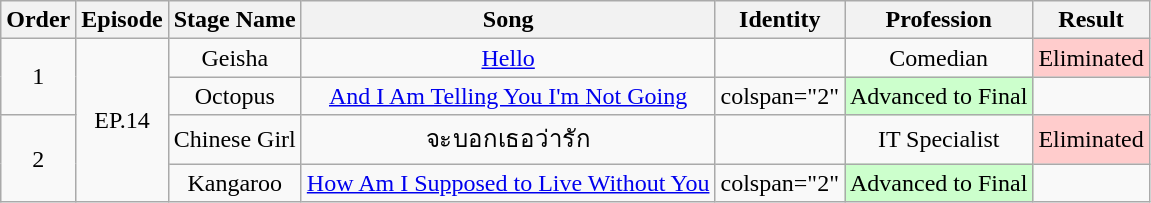<table class="wikitable">
<tr>
<th>Order</th>
<th>Episode</th>
<th>Stage Name</th>
<th>Song</th>
<th>Identity</th>
<th>Profession</th>
<th>Result</th>
</tr>
<tr>
<td rowspan="2" align="center">1</td>
<td rowspan="4" align="center">EP.14</td>
<td align="center">Geisha</td>
<td align="center"><a href='#'>Hello</a></td>
<td align="center"></td>
<td align="center">Comedian</td>
<td align="center" style="background:#ffcccc">Eliminated</td>
</tr>
<tr>
<td align="center">Octopus</td>
<td align="center"><a href='#'>And I Am Telling You I'm Not Going</a></td>
<td>colspan="2" </td>
<td align="center" style="background:#ccffcc">Advanced to Final</td>
</tr>
<tr>
<td rowspan="2" align="center">2</td>
<td align="center">Chinese Girl</td>
<td align="center">จะบอกเธอว่ารัก</td>
<td align="center"></td>
<td align="center">IT Specialist</td>
<td align="center" style="background:#ffcccc">Eliminated</td>
</tr>
<tr>
<td align="center">Kangaroo</td>
<td align="center"><a href='#'>How Am I Supposed to Live Without You</a></td>
<td>colspan="2" </td>
<td align="center" style="background:#ccffcc">Advanced to Final</td>
</tr>
</table>
